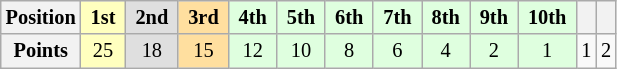<table class="wikitable" style="font-size:85%; text-align:center">
<tr>
<th>Position</th>
<th style="background:#ffffbf;"> <strong>1st</strong> </th>
<th style="background:#dfdfdf;"> <strong>2nd</strong> </th>
<th style="background:#ffdf9f;"> <strong>3rd</strong> </th>
<th style="background:#dfffdf;"> <strong>4th</strong> </th>
<th style="background:#dfffdf;"> <strong>5th</strong> </th>
<th style="background:#dfffdf;"> <strong>6th</strong> </th>
<th style="background:#dfffdf;"> <strong>7th</strong> </th>
<th style="background:#dfffdf;"> <strong>8th</strong> </th>
<th style="background:#dfffdf;"> <strong>9th</strong> </th>
<th style="background:#dfffdf;"> <strong>10th</strong> </th>
<th> <strong></strong> </th>
<th> <strong></strong> </th>
</tr>
<tr>
<th>Points</th>
<td style="background:#ffffbf;">25</td>
<td style="background:#dfdfdf;">18</td>
<td style="background:#ffdf9f;">15</td>
<td style="background:#dfffdf;">12</td>
<td style="background:#dfffdf;">10</td>
<td style="background:#dfffdf;">8</td>
<td style="background:#dfffdf;">6</td>
<td style="background:#dfffdf;">4</td>
<td style="background:#dfffdf;">2</td>
<td style="background:#dfffdf;">1</td>
<td>1</td>
<td>2</td>
</tr>
</table>
